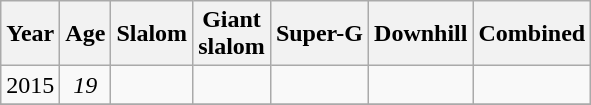<table class=wikitable style="text-align:center">
<tr>
<th>Year</th>
<th>Age</th>
<th>Slalom</th>
<th>Giant<br>slalom</th>
<th>Super-G</th>
<th>Downhill</th>
<th>Combined</th>
</tr>
<tr>
<td>2015</td>
<td><em>19</em></td>
<td></td>
<td></td>
<td></td>
<td></td>
<td></td>
</tr>
<tr>
</tr>
</table>
